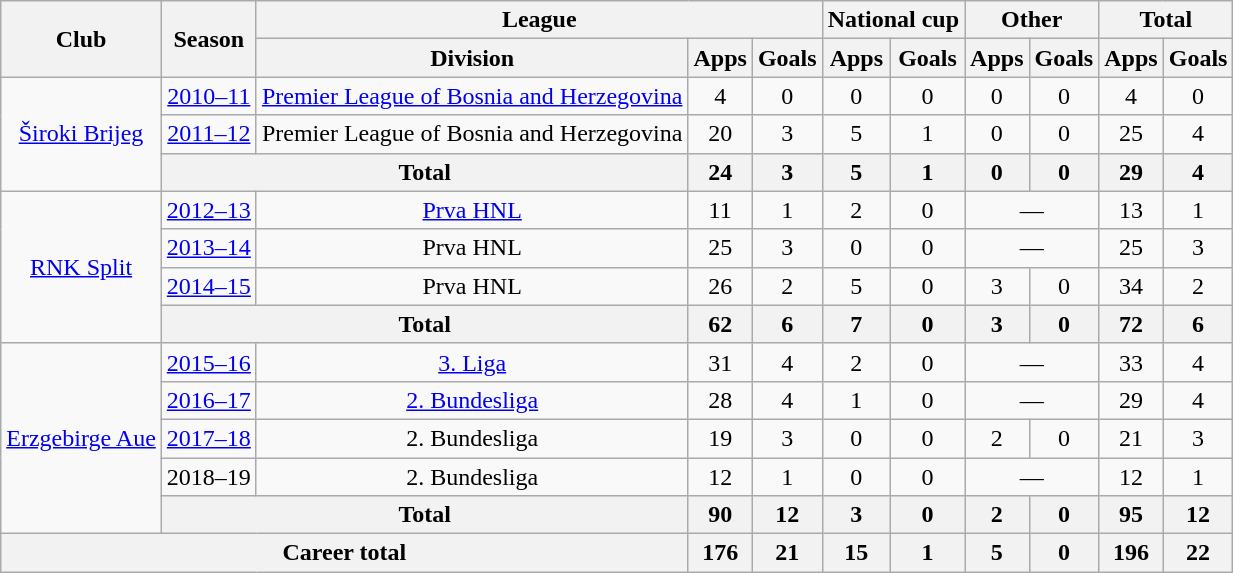<table class="wikitable" style="text-align:center">
<tr>
<th rowspan="2">Club</th>
<th rowspan="2">Season</th>
<th colspan="3">League</th>
<th colspan="2">National cup</th>
<th colspan="2">Other</th>
<th colspan="2">Total</th>
</tr>
<tr>
<th>Division</th>
<th>Apps</th>
<th>Goals</th>
<th>Apps</th>
<th>Goals</th>
<th>Apps</th>
<th>Goals</th>
<th>Apps</th>
<th>Goals</th>
</tr>
<tr>
<td rowspan="3"><a href='#'>Široki Brijeg</a></td>
<td><a href='#'>2010–11</a></td>
<td><a href='#'>Premier League of Bosnia and Herzegovina</a></td>
<td>4</td>
<td>0</td>
<td>0</td>
<td>0</td>
<td>0</td>
<td>0</td>
<td>4</td>
<td>0</td>
</tr>
<tr>
<td><a href='#'>2011–12</a></td>
<td>Premier League of Bosnia and Herzegovina</td>
<td>20</td>
<td>3</td>
<td>5</td>
<td>1</td>
<td>0</td>
<td>0</td>
<td>25</td>
<td>4</td>
</tr>
<tr>
<th colspan="2">Total</th>
<th>24</th>
<th>3</th>
<th>5</th>
<th>1</th>
<th>0</th>
<th>0</th>
<th>29</th>
<th>4</th>
</tr>
<tr>
<td rowspan="4"><a href='#'>RNK Split</a></td>
<td><a href='#'>2012–13</a></td>
<td><a href='#'>Prva HNL</a></td>
<td>11</td>
<td>1</td>
<td>2</td>
<td>0</td>
<td colspan="2">—</td>
<td>13</td>
<td>1</td>
</tr>
<tr>
<td><a href='#'>2013–14</a></td>
<td>Prva HNL</td>
<td>25</td>
<td>3</td>
<td>0</td>
<td>0</td>
<td colspan="2">—</td>
<td>25</td>
<td>3</td>
</tr>
<tr>
<td><a href='#'>2014–15</a></td>
<td>Prva HNL</td>
<td>26</td>
<td>2</td>
<td>5</td>
<td>0</td>
<td>3</td>
<td>0</td>
<td>34</td>
<td>2</td>
</tr>
<tr>
<th colspan="2">Total</th>
<th>62</th>
<th>6</th>
<th>7</th>
<th>0</th>
<th>3</th>
<th>0</th>
<th>72</th>
<th>6</th>
</tr>
<tr>
<td rowspan="5"><a href='#'>Erzgebirge Aue</a></td>
<td><a href='#'>2015–16</a></td>
<td><a href='#'>3. Liga</a></td>
<td>31</td>
<td>4</td>
<td>2</td>
<td>0</td>
<td colspan="2">—</td>
<td>33</td>
<td>4</td>
</tr>
<tr>
<td><a href='#'>2016–17</a></td>
<td><a href='#'>2. Bundesliga</a></td>
<td>28</td>
<td>4</td>
<td>1</td>
<td>0</td>
<td colspan="2">—</td>
<td>29</td>
<td>4</td>
</tr>
<tr>
<td><a href='#'>2017–18</a></td>
<td>2. Bundesliga</td>
<td>19</td>
<td>3</td>
<td>0</td>
<td>0</td>
<td>2</td>
<td>0</td>
<td>21</td>
<td>3</td>
</tr>
<tr>
<td>2018–19</td>
<td>2. Bundesliga</td>
<td>12</td>
<td>1</td>
<td>0</td>
<td>0</td>
<td colspan="2">—</td>
<td>12</td>
<td>1</td>
</tr>
<tr>
<th colspan="2">Total</th>
<th>90</th>
<th>12</th>
<th>3</th>
<th>0</th>
<th>2</th>
<th>0</th>
<th>95</th>
<th>12</th>
</tr>
<tr>
<th colspan="3">Career total</th>
<th>176</th>
<th>21</th>
<th>15</th>
<th>1</th>
<th>5</th>
<th>0</th>
<th>196</th>
<th>22</th>
</tr>
</table>
